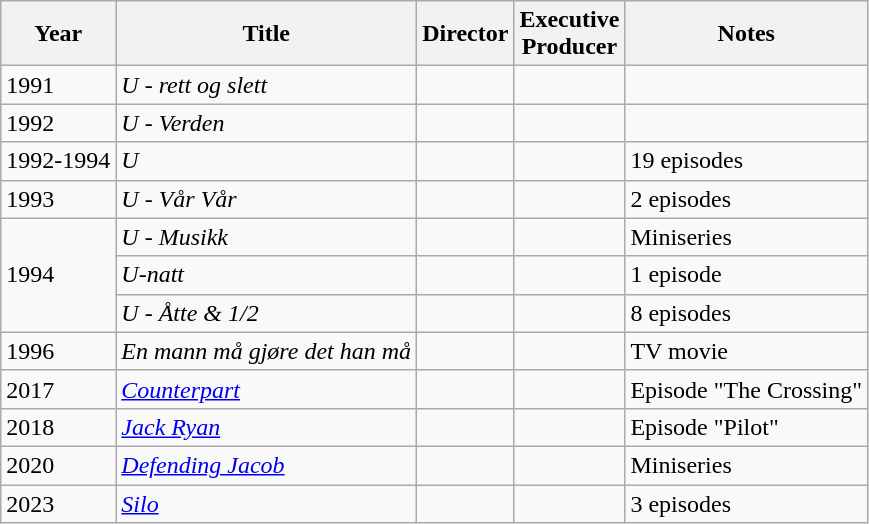<table class="wikitable">
<tr>
<th>Year</th>
<th>Title</th>
<th>Director</th>
<th>Executive<br>Producer</th>
<th>Notes</th>
</tr>
<tr>
<td>1991</td>
<td><em>U - rett og slett</em></td>
<td></td>
<td></td>
<td></td>
</tr>
<tr>
<td>1992</td>
<td><em>U - Verden</em></td>
<td></td>
<td></td>
<td></td>
</tr>
<tr>
<td>1992-1994</td>
<td><em>U</em></td>
<td></td>
<td></td>
<td>19 episodes</td>
</tr>
<tr>
<td>1993</td>
<td><em>U - Vår Vår</em></td>
<td></td>
<td></td>
<td>2 episodes</td>
</tr>
<tr>
<td rowspan=3>1994</td>
<td><em>U - Musikk</em></td>
<td></td>
<td></td>
<td>Miniseries</td>
</tr>
<tr>
<td><em>U-natt</em></td>
<td></td>
<td></td>
<td>1 episode</td>
</tr>
<tr>
<td><em>U - Åtte & 1/2</em></td>
<td></td>
<td></td>
<td>8 episodes</td>
</tr>
<tr>
<td>1996</td>
<td><em>En mann må gjøre det han må</em></td>
<td></td>
<td></td>
<td>TV movie</td>
</tr>
<tr>
<td>2017</td>
<td><em><a href='#'>Counterpart</a></em></td>
<td></td>
<td></td>
<td>Episode "The Crossing"</td>
</tr>
<tr>
<td>2018</td>
<td><em><a href='#'>Jack Ryan</a></em></td>
<td></td>
<td></td>
<td>Episode "Pilot"</td>
</tr>
<tr>
<td>2020</td>
<td><em><a href='#'>Defending Jacob</a></em></td>
<td></td>
<td></td>
<td>Miniseries</td>
</tr>
<tr>
<td>2023</td>
<td><em><a href='#'>Silo</a></em></td>
<td></td>
<td></td>
<td>3 episodes</td>
</tr>
</table>
